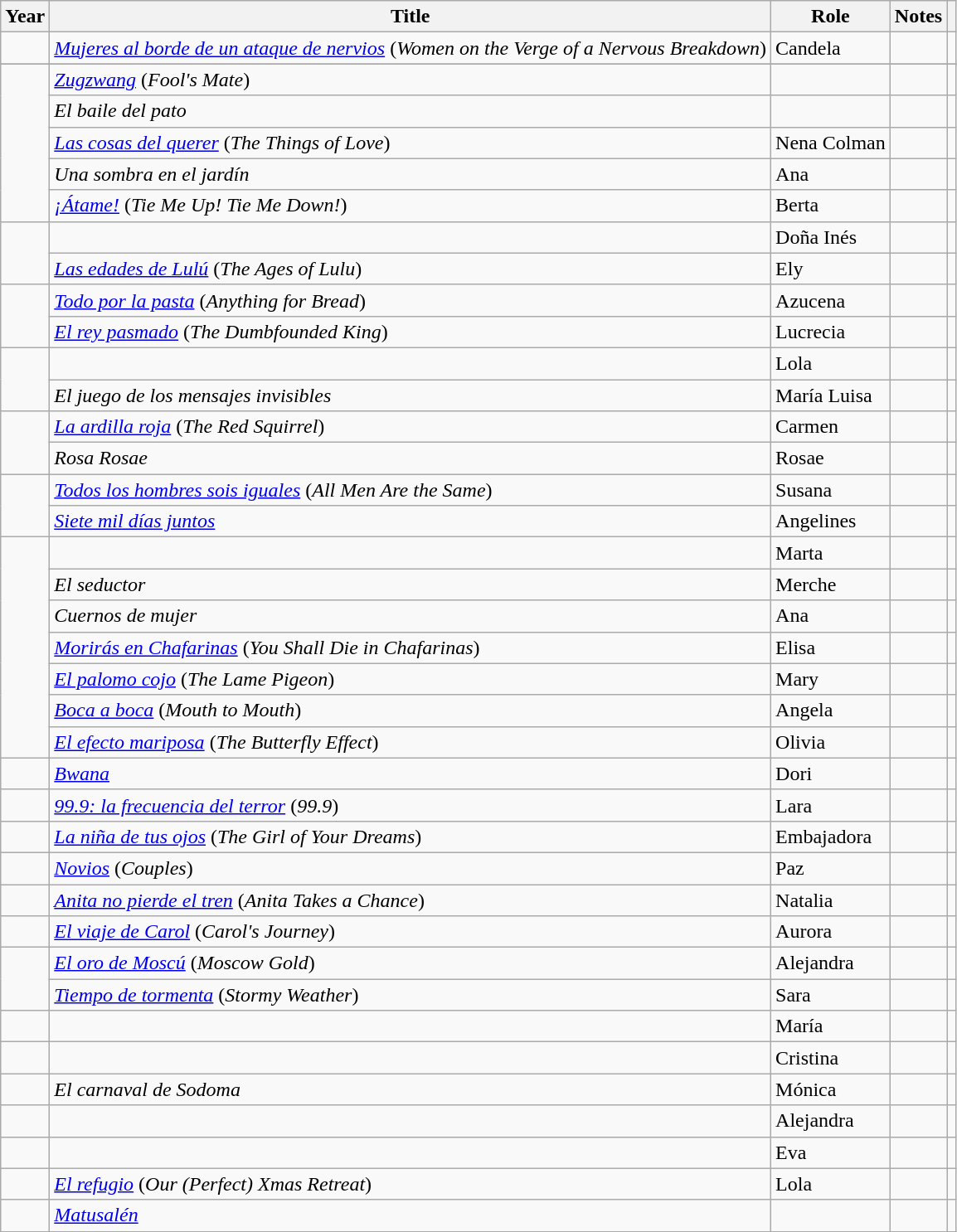<table class="wikitable sortable">
<tr>
<th>Year</th>
<th>Title</th>
<th>Role</th>
<th>Notes</th>
<th></th>
</tr>
<tr>
<td></td>
<td><em><a href='#'>Mujeres al borde de un ataque de nervios</a></em> (<em>Women on the Verge of a Nervous Breakdown</em>)</td>
<td>Candela</td>
<td></td>
<td></td>
</tr>
<tr>
</tr>
<tr>
<td rowspan = "5"></td>
<td><em><a href='#'>Zugzwang</a></em> (<em>Fool's Mate</em>)</td>
<td></td>
<td></td>
<td></td>
</tr>
<tr>
<td><em>El baile del pato</em></td>
<td></td>
<td></td>
<td></td>
</tr>
<tr>
<td><em><a href='#'>Las cosas del querer</a></em> (<em>The Things of Love</em>)</td>
<td>Nena Colman</td>
<td></td>
<td></td>
</tr>
<tr>
<td><em>Una sombra en el jardín</em></td>
<td>Ana</td>
<td></td>
<td></td>
</tr>
<tr>
<td><em><a href='#'>¡Átame!</a></em> (<em>Tie Me Up! Tie Me Down!</em>)</td>
<td>Berta</td>
<td></td>
<td></td>
</tr>
<tr>
<td rowspan = "2"></td>
<td><em></em></td>
<td>Doña Inés</td>
<td></td>
<td></td>
</tr>
<tr>
<td><em><a href='#'>Las edades de Lulú</a></em> (<em>The Ages of Lulu</em>)</td>
<td>Ely</td>
<td></td>
<td></td>
</tr>
<tr>
<td rowspan = "2"></td>
<td><em><a href='#'>Todo por la pasta</a></em> (<em>Anything for Bread</em>)</td>
<td>Azucena</td>
<td></td>
<td></td>
</tr>
<tr>
<td><em><a href='#'>El rey pasmado</a></em> (<em>The Dumbfounded King</em>)</td>
<td>Lucrecia</td>
<td></td>
<td></td>
</tr>
<tr>
<td rowspan = "2"></td>
<td><em></em></td>
<td>Lola</td>
<td></td>
<td></td>
</tr>
<tr>
<td><em>El juego de los mensajes invisibles</em></td>
<td>María Luisa</td>
<td></td>
<td></td>
</tr>
<tr>
<td rowspan = "2"></td>
<td><em><a href='#'>La ardilla roja</a></em> (<em>The Red Squirrel</em>)</td>
<td>Carmen</td>
<td></td>
<td></td>
</tr>
<tr>
<td><em>Rosa Rosae</em></td>
<td>Rosae</td>
<td></td>
<td></td>
</tr>
<tr>
<td rowspan = "2"></td>
<td><em><a href='#'>Todos los hombres sois iguales</a></em> (<em>All Men Are the Same</em>)</td>
<td>Susana</td>
<td></td>
<td></td>
</tr>
<tr>
<td><em><a href='#'>Siete mil días juntos</a></em></td>
<td>Angelines</td>
<td></td>
<td></td>
</tr>
<tr>
<td rowspan = "7"></td>
<td><em></em></td>
<td>Marta</td>
<td></td>
<td></td>
</tr>
<tr>
<td><em>El seductor</em></td>
<td>Merche</td>
<td></td>
<td></td>
</tr>
<tr>
<td><em>Cuernos de mujer</em></td>
<td>Ana</td>
<td></td>
<td></td>
</tr>
<tr>
<td><em><a href='#'>Morirás en Chafarinas</a></em> (<em>You Shall Die in Chafarinas</em>)</td>
<td>Elisa</td>
<td></td>
<td></td>
</tr>
<tr>
<td><em><a href='#'>El palomo cojo</a></em> (<em>The Lame Pigeon</em>)</td>
<td>Mary</td>
<td></td>
<td></td>
</tr>
<tr>
<td><em><a href='#'>Boca a boca</a></em> (<em>Mouth to Mouth</em>)</td>
<td>Angela</td>
<td></td>
<td></td>
</tr>
<tr>
<td><em><a href='#'>El efecto mariposa</a></em> (<em>The Butterfly Effect</em>)</td>
<td>Olivia</td>
<td></td>
<td></td>
</tr>
<tr>
<td></td>
<td><em><a href='#'>Bwana</a></em></td>
<td>Dori</td>
<td></td>
<td></td>
</tr>
<tr>
<td></td>
<td><em><a href='#'>99.9: la frecuencia del terror</a></em> (<em>99.9</em>)</td>
<td>Lara</td>
<td></td>
<td></td>
</tr>
<tr>
<td></td>
<td><em><a href='#'>La niña de tus ojos</a></em> (<em>The Girl of Your Dreams</em>)</td>
<td>Embajadora</td>
<td></td>
<td></td>
</tr>
<tr>
<td></td>
<td><em><a href='#'>Novios</a></em> (<em>Couples</em>)</td>
<td>Paz</td>
<td></td>
<td></td>
</tr>
<tr>
<td></td>
<td><em><a href='#'>Anita no pierde el tren</a></em> (<em>Anita Takes a Chance</em>)</td>
<td>Natalia</td>
<td></td>
<td></td>
</tr>
<tr>
<td></td>
<td><em><a href='#'>El viaje de Carol</a></em> (<em>Carol's Journey</em>)</td>
<td>Aurora</td>
<td></td>
<td></td>
</tr>
<tr>
<td rowspan = "2"></td>
<td><em><a href='#'>El oro de Moscú</a></em> (<em>Moscow Gold</em>)</td>
<td>Alejandra</td>
<td></td>
<td></td>
</tr>
<tr>
<td><em><a href='#'>Tiempo de tormenta</a></em> (<em>Stormy Weather</em>)</td>
<td>Sara</td>
<td></td>
<td></td>
</tr>
<tr>
<td></td>
<td><em></em></td>
<td>María</td>
<td></td>
<td></td>
</tr>
<tr>
<td></td>
<td><em></em></td>
<td>Cristina</td>
<td></td>
<td></td>
</tr>
<tr>
<td></td>
<td><em>El carnaval de Sodoma</em></td>
<td>Mónica</td>
<td></td>
<td></td>
</tr>
<tr>
<td></td>
<td><em></em></td>
<td>Alejandra</td>
<td></td>
<td></td>
</tr>
<tr>
<td></td>
<td><em></em></td>
<td>Eva</td>
<td></td>
<td></td>
</tr>
<tr>
<td></td>
<td><em><a href='#'>El refugio</a></em> (<em>Our (Perfect) Xmas Retreat</em>)</td>
<td>Lola</td>
<td></td>
<td></td>
</tr>
<tr>
<td></td>
<td><em><a href='#'>Matusalén</a></em></td>
<td></td>
<td></td>
<td></td>
</tr>
</table>
